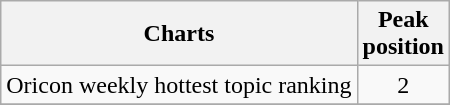<table class="wikitable sortable plainrowheaders" style="text-align:center">
<tr>
<th scope="col">Charts</th>
<th scope="col">Peak<br>position</th>
</tr>
<tr>
<td>Oricon weekly hottest topic ranking</td>
<td>2</td>
</tr>
<tr>
</tr>
</table>
